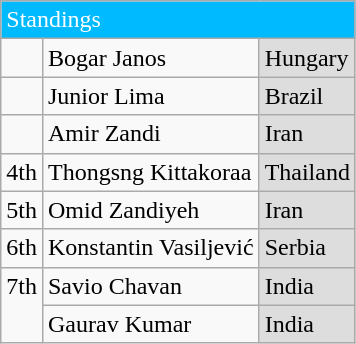<table class="wikitable">
<tr>
<td colspan="3" style="background:#00baff;color:#fff">Standings</td>
</tr>
<tr>
<td></td>
<td>Bogar Janos</td>
<td style="background:#dddddd"> Hungary</td>
</tr>
<tr>
<td></td>
<td>Junior Lima</td>
<td style="background:#dddddd"> Brazil</td>
</tr>
<tr>
<td></td>
<td>Amir Zandi</td>
<td style="background:#dddddd"> Iran</td>
</tr>
<tr>
<td>4th</td>
<td>Thongsng Kittakoraa</td>
<td style="background:#dddddd"> Thailand</td>
</tr>
<tr>
<td>5th</td>
<td>Omid Zandiyeh</td>
<td style="background:#dddddd"> Iran</td>
</tr>
<tr>
<td>6th</td>
<td>Konstantin Vasiljević</td>
<td style="background:#dddddd"> Serbia</td>
</tr>
<tr>
<td rowspan=2 valign=top>7th</td>
<td>Savio Chavan</td>
<td style="background:#dddddd"> India</td>
</tr>
<tr>
<td>Gaurav Kumar</td>
<td style="background:#dddddd"> India</td>
</tr>
</table>
